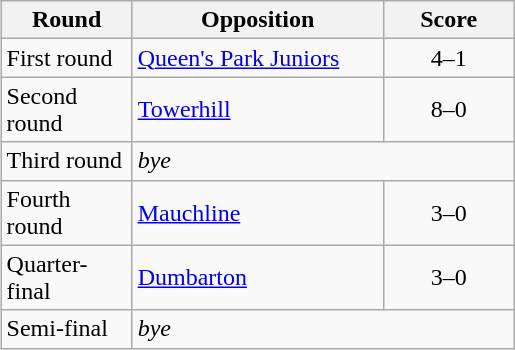<table class="wikitable" style="text-align:left;margin-left:1em;float:right">
<tr>
<th width=80>Round</th>
<th width=160>Opposition</th>
<th width=80>Score</th>
</tr>
<tr>
<td>First round</td>
<td><a href='#'>Queen's Park Juniors</a></td>
<td align=center>4–1</td>
</tr>
<tr>
<td>Second round</td>
<td><a href='#'>Towerhill</a></td>
<td align=center>8–0</td>
</tr>
<tr>
<td>Third round</td>
<td colspan=2><em>bye</em></td>
</tr>
<tr>
<td>Fourth round</td>
<td><a href='#'>Mauchline</a></td>
<td align=center>3–0</td>
</tr>
<tr>
<td>Quarter-final</td>
<td><a href='#'>Dumbarton</a></td>
<td align=center>3–0</td>
</tr>
<tr>
<td>Semi-final</td>
<td colspan=2><em>bye</em></td>
</tr>
</table>
